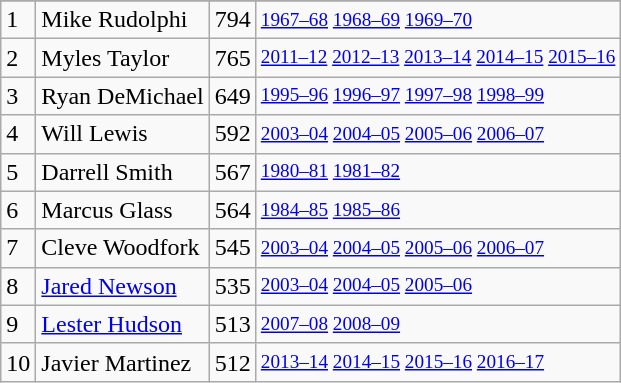<table class="wikitable">
<tr>
</tr>
<tr>
<td>1</td>
<td>Mike Rudolphi</td>
<td>794</td>
<td style="font-size:80%;"><a href='#'>1967–68</a> <a href='#'>1968–69</a> <a href='#'>1969–70</a></td>
</tr>
<tr>
<td>2</td>
<td>Myles Taylor</td>
<td>765</td>
<td style="font-size:80%;"><a href='#'>2011–12</a> <a href='#'>2012–13</a> <a href='#'>2013–14</a> <a href='#'>2014–15</a> <a href='#'>2015–16</a></td>
</tr>
<tr>
<td>3</td>
<td>Ryan DeMichael</td>
<td>649</td>
<td style="font-size:80%;"><a href='#'>1995–96</a> <a href='#'>1996–97</a> <a href='#'>1997–98</a> <a href='#'>1998–99</a></td>
</tr>
<tr>
<td>4</td>
<td>Will Lewis</td>
<td>592</td>
<td style="font-size:80%;"><a href='#'>2003–04</a> <a href='#'>2004–05</a> <a href='#'>2005–06</a> <a href='#'>2006–07</a></td>
</tr>
<tr>
<td>5</td>
<td>Darrell Smith</td>
<td>567</td>
<td style="font-size:80%;"><a href='#'>1980–81</a> <a href='#'>1981–82</a></td>
</tr>
<tr>
<td>6</td>
<td>Marcus Glass</td>
<td>564</td>
<td style="font-size:80%;"><a href='#'>1984–85</a> <a href='#'>1985–86</a></td>
</tr>
<tr>
<td>7</td>
<td>Cleve Woodfork</td>
<td>545</td>
<td style="font-size:80%;"><a href='#'>2003–04</a> <a href='#'>2004–05</a> <a href='#'>2005–06</a> <a href='#'>2006–07</a></td>
</tr>
<tr>
<td>8</td>
<td><a href='#'>Jared Newson</a></td>
<td>535</td>
<td style="font-size:80%;"><a href='#'>2003–04</a> <a href='#'>2004–05</a> <a href='#'>2005–06</a></td>
</tr>
<tr>
<td>9</td>
<td><a href='#'>Lester Hudson</a></td>
<td>513</td>
<td style="font-size:80%;"><a href='#'>2007–08</a> <a href='#'>2008–09</a></td>
</tr>
<tr>
<td>10</td>
<td>Javier Martinez</td>
<td>512</td>
<td style="font-size:80%;"><a href='#'>2013–14</a> <a href='#'>2014–15</a> <a href='#'>2015–16</a> <a href='#'>2016–17</a></td>
</tr>
</table>
